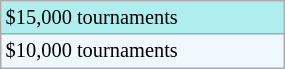<table class="wikitable"  style="font-size:85%; width:15%;">
<tr style="background:#afeeee;">
<td>$15,000 tournaments</td>
</tr>
<tr style="background:#f0f8ff;">
<td>$10,000 tournaments</td>
</tr>
</table>
